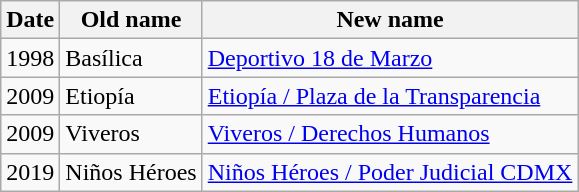<table class="wikitable sortable">
<tr>
<th>Date</th>
<th>Old name</th>
<th>New name</th>
</tr>
<tr>
<td>1998</td>
<td>Basílica</td>
<td><a href='#'>Deportivo 18 de Marzo</a></td>
</tr>
<tr>
<td>2009</td>
<td>Etiopía</td>
<td><a href='#'>Etiopía / Plaza de la Transparencia</a></td>
</tr>
<tr>
<td>2009</td>
<td>Viveros</td>
<td><a href='#'>Viveros / Derechos Humanos</a></td>
</tr>
<tr>
<td>2019</td>
<td>Niños Héroes</td>
<td><a href='#'>Niños Héroes / Poder Judicial CDMX</a></td>
</tr>
</table>
